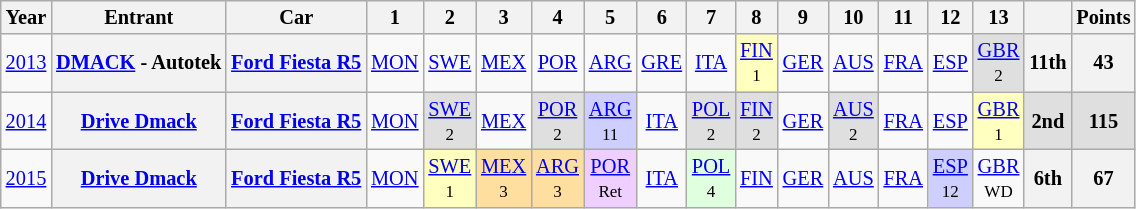<table class="wikitable" border="1" style="text-align:center; font-size:85%;">
<tr>
<th>Year</th>
<th>Entrant</th>
<th>Car</th>
<th>1</th>
<th>2</th>
<th>3</th>
<th>4</th>
<th>5</th>
<th>6</th>
<th>7</th>
<th>8</th>
<th>9</th>
<th>10</th>
<th>11</th>
<th>12</th>
<th>13</th>
<th></th>
<th>Points</th>
</tr>
<tr>
<td><a href='#'>2013</a></td>
<th nowrap><a href='#'>DMACK</a> - Autotek</th>
<th nowrap><a href='#'>Ford Fiesta R5</a></th>
<td><a href='#'>MON</a></td>
<td><a href='#'>SWE</a></td>
<td><a href='#'>MEX</a></td>
<td><a href='#'>POR</a></td>
<td><a href='#'>ARG</a></td>
<td><a href='#'>GRE</a></td>
<td><a href='#'>ITA</a></td>
<td style="background:#FFFFBF;"><a href='#'>FIN</a><br><small>1</small></td>
<td><a href='#'>GER</a></td>
<td><a href='#'>AUS</a></td>
<td><a href='#'>FRA</a></td>
<td><a href='#'>ESP</a></td>
<td style="background:#DFDFDF;"><a href='#'>GBR</a><br><small>2</small></td>
<th>11th</th>
<th>43</th>
</tr>
<tr>
<td><a href='#'>2014</a></td>
<th nowrap><a href='#'>Drive Dmack</a></th>
<th nowrap><a href='#'>Ford Fiesta R5</a></th>
<td><a href='#'>MON</a></td>
<td style="background:#DFDFDF;"><a href='#'>SWE</a><br><small>2</small></td>
<td><a href='#'>MEX</a></td>
<td style="background:#dfdfdf;"><a href='#'>POR</a><br><small>2</small></td>
<td style="background:#cfcfff;"><a href='#'>ARG</a><br><small>11</small></td>
<td><a href='#'>ITA</a></td>
<td style="background:#dfdfdf;"><a href='#'>POL</a><br><small>2</small></td>
<td style="background:#dfdfdf;"><a href='#'>FIN</a><br><small>2</small></td>
<td><a href='#'>GER</a></td>
<td style="background:#dfdfdf;"><a href='#'>AUS</a><br><small>2</small></td>
<td><a href='#'>FRA</a></td>
<td><a href='#'>ESP</a></td>
<td style="background:#ffffbf;"><a href='#'>GBR</a><br><small>1</small></td>
<td style="background:#dfdfdf;"><strong>2nd</strong></td>
<td style="background:#dfdfdf;"><strong>115</strong></td>
</tr>
<tr>
<td><a href='#'>2015</a></td>
<th nowrap><a href='#'>Drive Dmack</a></th>
<th nowrap><a href='#'>Ford Fiesta R5</a></th>
<td><a href='#'>MON</a></td>
<td style="background:#FFFFBF;"><a href='#'>SWE</a><br><small>1</small></td>
<td style="background:#FFDF9F;"><a href='#'>MEX</a><br><small>3</small></td>
<td style="background:#FFDF9F;"><a href='#'>ARG</a><br><small>3</small></td>
<td style="background:#EFCFFF;"><a href='#'>POR</a><br><small>Ret</small></td>
<td><a href='#'>ITA</a></td>
<td style="background:#DFFFDF;"><a href='#'>POL</a><br><small>4</small></td>
<td><a href='#'>FIN</a></td>
<td><a href='#'>GER</a></td>
<td><a href='#'>AUS</a></td>
<td><a href='#'>FRA</a></td>
<td style="background:#CFCFFF;"><a href='#'>ESP</a><br><small>12</small></td>
<td><a href='#'>GBR</a><br><small>WD</small></td>
<th>6th</th>
<th>67</th>
</tr>
</table>
